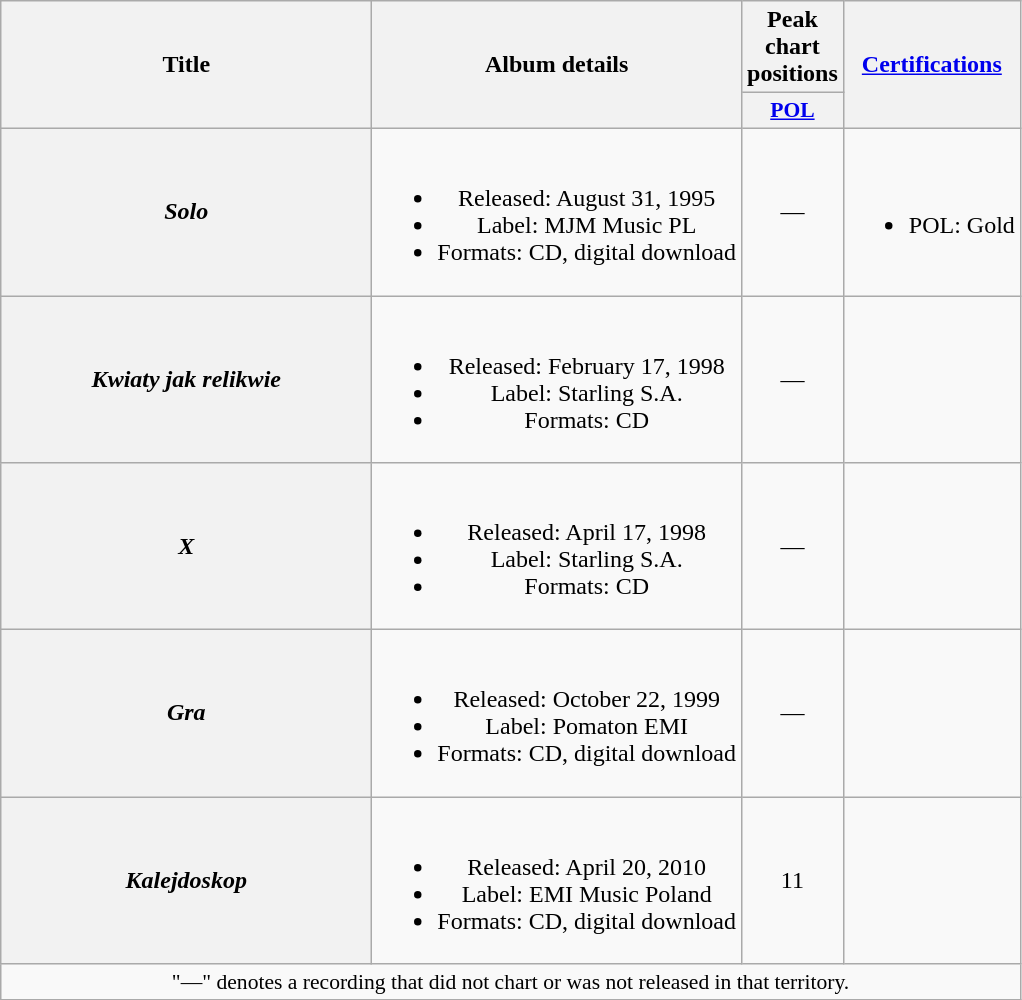<table class="wikitable plainrowheaders" style="text-align:center;">
<tr>
<th scope="col" rowspan="2" style="width:15em;">Title</th>
<th scope="col" rowspan="2">Album details</th>
<th scope="col" colspan="1">Peak chart positions</th>
<th scope="col" rowspan="2"><a href='#'>Certifications</a></th>
</tr>
<tr>
<th scope="col" style="width:3em;font-size:90%;"><a href='#'>POL</a><br></th>
</tr>
<tr>
<th scope="row"><em>Solo</em></th>
<td><br><ul><li>Released: August 31, 1995</li><li>Label: MJM Music PL</li><li>Formats: CD, digital download</li></ul></td>
<td>—</td>
<td><br><ul><li>POL: Gold</li></ul></td>
</tr>
<tr>
<th scope="row"><em>Kwiaty jak relikwie</em></th>
<td><br><ul><li>Released: February 17, 1998</li><li>Label: Starling S.A.</li><li>Formats: CD</li></ul></td>
<td>—</td>
<td></td>
</tr>
<tr>
<th scope="row"><em>X</em></th>
<td><br><ul><li>Released: April 17, 1998</li><li>Label: Starling S.A.</li><li>Formats: CD</li></ul></td>
<td>—</td>
<td></td>
</tr>
<tr>
<th scope="row"><em>Gra</em></th>
<td><br><ul><li>Released: October 22, 1999</li><li>Label: Pomaton EMI</li><li>Formats: CD, digital download</li></ul></td>
<td>—</td>
<td></td>
</tr>
<tr>
<th scope="row"><em>Kalejdoskop</em></th>
<td><br><ul><li>Released: April 20, 2010</li><li>Label: EMI Music Poland</li><li>Formats: CD, digital download</li></ul></td>
<td>11</td>
<td></td>
</tr>
<tr>
<td colspan="20" style="font-size:90%">"—" denotes a recording that did not chart or was not released in that territory.</td>
</tr>
</table>
